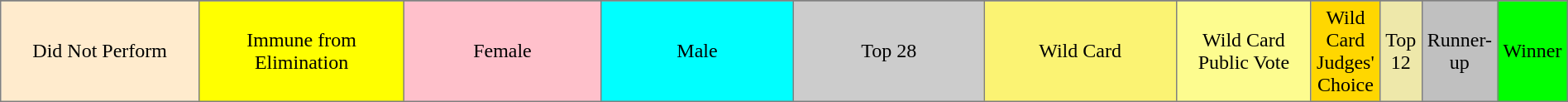<table border="2" cellpadding="4"  style="background:solid gray; border:1px solid gray; border-collapse:collapse; margin:1em auto; text-align:center; margin:auto;">
<tr>
</tr>
<tr>
<td style="background:#ffebcd; width:15%;">Did Not Perform</td>
<td style="background:yellow ; width:15%;">Immune from Elimination</td>
<td style="background:pink; width:15%;">Female</td>
<td style="background:cyan; width:15%;">Male</td>
<td style="background:#ccc; width:15%;">Top 28</td>
<td style="background: #fbf373; width:15%;">Wild Card</td>
<td style="background: #FDFC8F; width:15%;">Wild Card Public Vote</td>
<td style="background:gold; width:15%;">Wild Card Judges' Choice</td>
<td style="background:palegoldenrod; width:15%;">Top 12</td>
<td style="background:silver; width:15%">Runner-up</td>
<td style="background:lime; width:15%;">Winner</td>
</tr>
</table>
